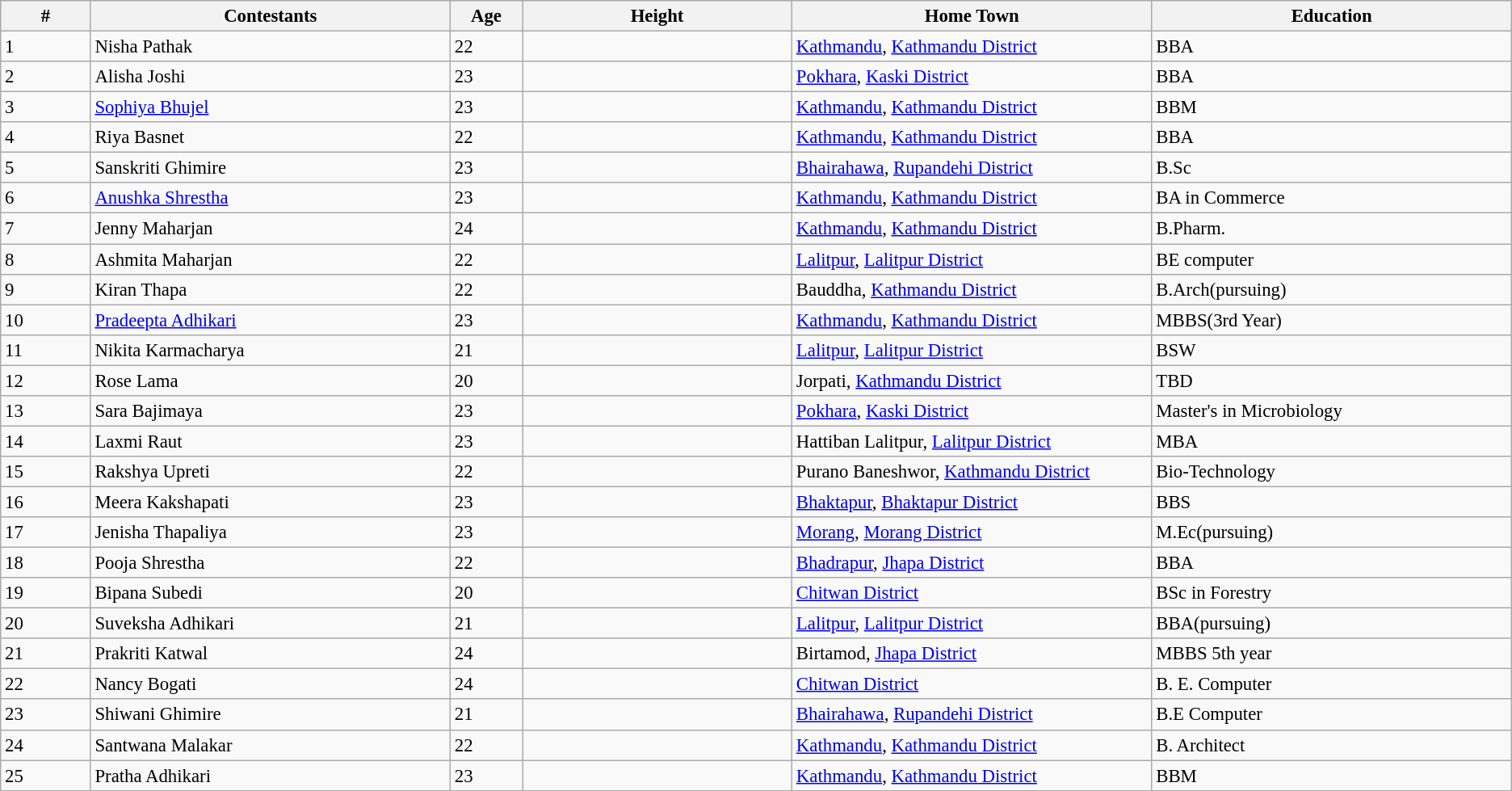<table class="wikitable sortable" style="font-size: 95%;">
<tr>
<th style="width:05%;">#</th>
<th style="width:20%;">Contestants</th>
<th style="width:04%;">Age</th>
<th style="width:15%;">Height</th>
<th style="width:20%;">Home Town</th>
<th style="width:20%;">Education</th>
</tr>
<tr>
<td>1</td>
<td>Nisha Pathak</td>
<td>22</td>
<td></td>
<td><a href='#'>Kathmandu</a>, <a href='#'>Kathmandu District</a></td>
<td>BBA</td>
</tr>
<tr>
<td>2</td>
<td>Alisha Joshi</td>
<td>23</td>
<td></td>
<td><a href='#'>Pokhara</a>, <a href='#'>Kaski District</a></td>
<td>BBA</td>
</tr>
<tr>
<td>3</td>
<td><a href='#'>Sophiya Bhujel</a></td>
<td>23</td>
<td></td>
<td><a href='#'>Kathmandu</a>, <a href='#'>Kathmandu District</a></td>
<td>BBM</td>
</tr>
<tr>
<td>4</td>
<td>Riya Basnet</td>
<td>22</td>
<td></td>
<td><a href='#'>Kathmandu</a>, <a href='#'>Kathmandu District</a></td>
<td>BBA</td>
</tr>
<tr>
<td>5</td>
<td>Sanskriti Ghimire</td>
<td>23</td>
<td></td>
<td><a href='#'>Bhairahawa</a>, <a href='#'>Rupandehi District</a></td>
<td>B.Sc</td>
</tr>
<tr>
<td>6</td>
<td><a href='#'>Anushka Shrestha</a></td>
<td>23</td>
<td></td>
<td><a href='#'>Kathmandu</a>, <a href='#'>Kathmandu District</a></td>
<td>BA in Commerce</td>
</tr>
<tr>
<td>7</td>
<td>Jenny Maharjan</td>
<td>24</td>
<td></td>
<td><a href='#'>Kathmandu</a>, <a href='#'>Kathmandu District</a></td>
<td>B.Pharm.</td>
</tr>
<tr>
<td>8</td>
<td>Ashmita Maharjan</td>
<td>22</td>
<td></td>
<td><a href='#'>Lalitpur</a>, <a href='#'>Lalitpur District</a></td>
<td>BE computer</td>
</tr>
<tr>
<td>9</td>
<td>Kiran Thapa</td>
<td>22</td>
<td></td>
<td>Bauddha, <a href='#'>Kathmandu District</a></td>
<td>B.Arch(pursuing)</td>
</tr>
<tr>
<td>10</td>
<td><a href='#'>Pradeepta Adhikari</a></td>
<td>23</td>
<td></td>
<td><a href='#'>Kathmandu</a>, <a href='#'>Kathmandu District</a></td>
<td>MBBS(3rd Year)</td>
</tr>
<tr>
<td>11</td>
<td>Nikita Karmacharya</td>
<td>21</td>
<td></td>
<td><a href='#'>Lalitpur</a>, <a href='#'>Lalitpur District</a></td>
<td>BSW</td>
</tr>
<tr>
<td>12</td>
<td>Rose Lama</td>
<td>20</td>
<td></td>
<td>Jorpati, <a href='#'>Kathmandu District</a></td>
<td>TBD</td>
</tr>
<tr>
<td>13</td>
<td>Sara Bajimaya</td>
<td>23</td>
<td></td>
<td><a href='#'>Pokhara</a>, <a href='#'>Kaski District</a></td>
<td>Master's in Microbiology</td>
</tr>
<tr>
<td>14</td>
<td>Laxmi Raut</td>
<td>23</td>
<td></td>
<td>Hattiban Lalitpur, <a href='#'>Lalitpur District</a></td>
<td>MBA</td>
</tr>
<tr>
<td>15</td>
<td>Rakshya Upreti</td>
<td>22</td>
<td></td>
<td>Purano Baneshwor, <a href='#'>Kathmandu District</a></td>
<td>Bio-Technology</td>
</tr>
<tr>
<td>16</td>
<td>Meera Kakshapati</td>
<td>23</td>
<td></td>
<td><a href='#'>Bhaktapur</a>, <a href='#'>Bhaktapur District</a></td>
<td>BBS</td>
</tr>
<tr>
<td>17</td>
<td>Jenisha Thapaliya</td>
<td>23</td>
<td></td>
<td><a href='#'>Morang</a>, <a href='#'>Morang District</a></td>
<td>M.Ec(pursuing)</td>
</tr>
<tr>
<td>18</td>
<td>Pooja Shrestha</td>
<td>22</td>
<td></td>
<td><a href='#'>Bhadrapur</a>, <a href='#'>Jhapa District</a></td>
<td>BBA</td>
</tr>
<tr>
<td>19</td>
<td>Bipana Subedi</td>
<td>20</td>
<td></td>
<td><a href='#'>Chitwan District</a></td>
<td>BSc in Forestry</td>
</tr>
<tr>
<td>20</td>
<td>Suveksha Adhikari</td>
<td>21</td>
<td></td>
<td><a href='#'>Lalitpur</a>, <a href='#'>Lalitpur District</a></td>
<td>BBA(pursuing)</td>
</tr>
<tr>
<td>21</td>
<td>Prakriti Katwal</td>
<td>24</td>
<td></td>
<td>Birtamod, <a href='#'>Jhapa District</a></td>
<td>MBBS 5th year</td>
</tr>
<tr>
<td>22</td>
<td>Nancy Bogati</td>
<td>24</td>
<td></td>
<td><a href='#'>Chitwan District</a></td>
<td>B. E. Computer</td>
</tr>
<tr>
<td>23</td>
<td>Shiwani Ghimire</td>
<td>21</td>
<td></td>
<td><a href='#'>Bhairahawa</a>, <a href='#'>Rupandehi District</a></td>
<td>B.E Computer</td>
</tr>
<tr>
<td>24</td>
<td>Santwana Malakar</td>
<td>22</td>
<td></td>
<td><a href='#'>Kathmandu</a>, <a href='#'>Kathmandu District</a></td>
<td>B. Architect</td>
</tr>
<tr>
<td>25</td>
<td>Pratha Adhikari</td>
<td>23</td>
<td></td>
<td><a href='#'>Kathmandu</a>, <a href='#'>Kathmandu District</a></td>
<td>BBM</td>
</tr>
<tr>
</tr>
</table>
